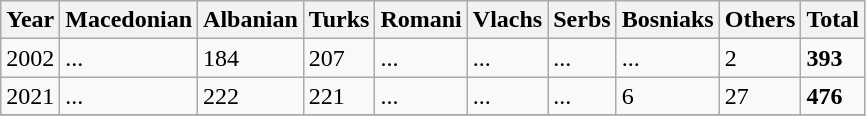<table class="wikitable">
<tr>
<th>Year</th>
<th>Macedonian</th>
<th>Albanian</th>
<th>Turks</th>
<th>Romani</th>
<th>Vlachs</th>
<th>Serbs</th>
<th>Bosniaks</th>
<th><abbr>Others</abbr></th>
<th>Total</th>
</tr>
<tr>
<td>2002</td>
<td>...</td>
<td>184</td>
<td>207</td>
<td>...</td>
<td>...</td>
<td>...</td>
<td>...</td>
<td>2</td>
<td><strong>393</strong></td>
</tr>
<tr>
<td>2021</td>
<td>...</td>
<td>222</td>
<td>221</td>
<td>...</td>
<td>...</td>
<td>...</td>
<td>6</td>
<td>27</td>
<td><strong>476</strong></td>
</tr>
<tr>
</tr>
</table>
